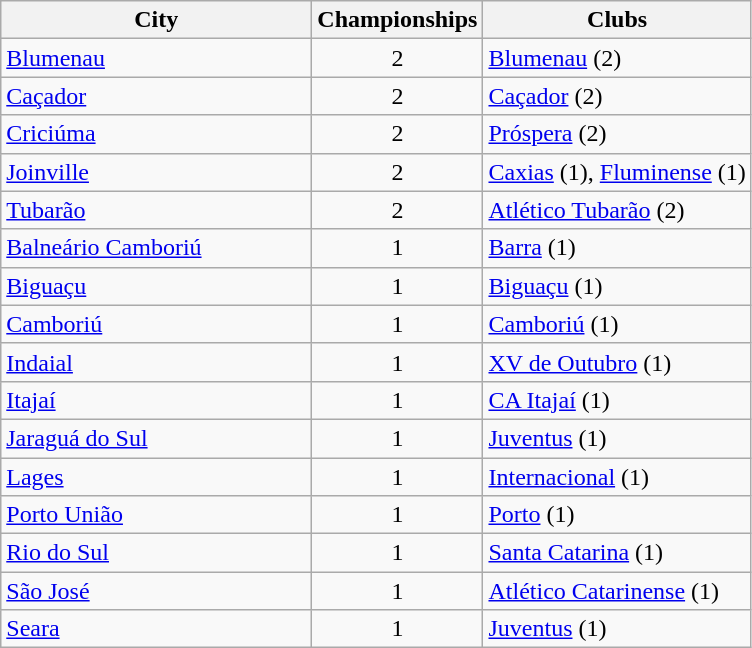<table class="wikitable">
<tr>
<th style="width:200px">City</th>
<th>Championships</th>
<th>Clubs</th>
</tr>
<tr>
<td> <a href='#'>Blumenau</a></td>
<td align="center">2</td>
<td><a href='#'>Blumenau</a> (2)</td>
</tr>
<tr>
<td> <a href='#'>Caçador</a></td>
<td align="center">2</td>
<td><a href='#'>Caçador</a> (2)</td>
</tr>
<tr>
<td> <a href='#'>Criciúma</a></td>
<td align="center">2</td>
<td><a href='#'>Próspera</a> (2)</td>
</tr>
<tr>
<td> <a href='#'>Joinville</a></td>
<td align="center">2</td>
<td><a href='#'>Caxias</a> (1), <a href='#'>Fluminense</a> (1)</td>
</tr>
<tr>
<td> <a href='#'>Tubarão</a></td>
<td align="center">2</td>
<td><a href='#'>Atlético Tubarão</a> (2)</td>
</tr>
<tr>
<td> <a href='#'>Balneário Camboriú</a></td>
<td align="center">1</td>
<td><a href='#'>Barra</a> (1)</td>
</tr>
<tr>
<td> <a href='#'>Biguaçu</a></td>
<td align="center">1</td>
<td><a href='#'>Biguaçu</a> (1)</td>
</tr>
<tr>
<td> <a href='#'>Camboriú</a></td>
<td align="center">1</td>
<td><a href='#'>Camboriú</a> (1)</td>
</tr>
<tr>
<td> <a href='#'>Indaial</a></td>
<td align="center">1</td>
<td><a href='#'>XV de Outubro</a> (1)</td>
</tr>
<tr>
<td> <a href='#'>Itajaí</a></td>
<td align="center">1</td>
<td><a href='#'>CA Itajaí</a> (1)</td>
</tr>
<tr>
<td> <a href='#'>Jaraguá do Sul</a></td>
<td align="center">1</td>
<td><a href='#'>Juventus</a> (1)</td>
</tr>
<tr>
<td> <a href='#'>Lages</a></td>
<td align="center">1</td>
<td><a href='#'>Internacional</a> (1)</td>
</tr>
<tr>
<td> <a href='#'>Porto União</a></td>
<td align="center">1</td>
<td><a href='#'>Porto</a> (1)</td>
</tr>
<tr>
<td> <a href='#'>Rio do Sul</a></td>
<td align="center">1</td>
<td><a href='#'>Santa Catarina</a> (1)</td>
</tr>
<tr>
<td> <a href='#'>São José</a></td>
<td align="center">1</td>
<td><a href='#'>Atlético Catarinense</a> (1)</td>
</tr>
<tr>
<td> <a href='#'>Seara</a></td>
<td align="center">1</td>
<td><a href='#'>Juventus</a> (1)</td>
</tr>
</table>
